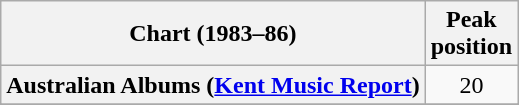<table class="wikitable sortable plainrowheaders" style="text-align:center">
<tr>
<th scope="col">Chart (1983–86)</th>
<th scope="col">Peak<br>position</th>
</tr>
<tr>
<th scope="row">Australian Albums (<a href='#'>Kent Music Report</a>)</th>
<td>20</td>
</tr>
<tr>
</tr>
<tr>
</tr>
<tr>
</tr>
<tr>
</tr>
<tr>
</tr>
<tr>
</tr>
<tr>
</tr>
<tr>
</tr>
<tr>
</tr>
<tr>
</tr>
</table>
